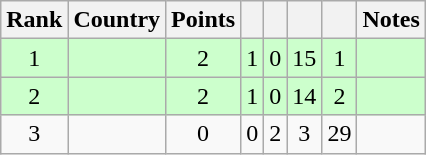<table class="wikitable sortable" style="text-align: center;">
<tr>
<th>Rank</th>
<th>Country</th>
<th>Points</th>
<th></th>
<th></th>
<th></th>
<th></th>
<th>Notes</th>
</tr>
<tr style="background:#cfc;">
<td>1</td>
<td align=left></td>
<td>2</td>
<td>1</td>
<td>0</td>
<td>15</td>
<td>1</td>
<td></td>
</tr>
<tr style="background:#cfc;">
<td>2</td>
<td align=left></td>
<td>2</td>
<td>1</td>
<td>0</td>
<td>14</td>
<td>2</td>
<td></td>
</tr>
<tr>
<td>3</td>
<td align=left></td>
<td>0</td>
<td>0</td>
<td>2</td>
<td>3</td>
<td>29</td>
<td></td>
</tr>
</table>
